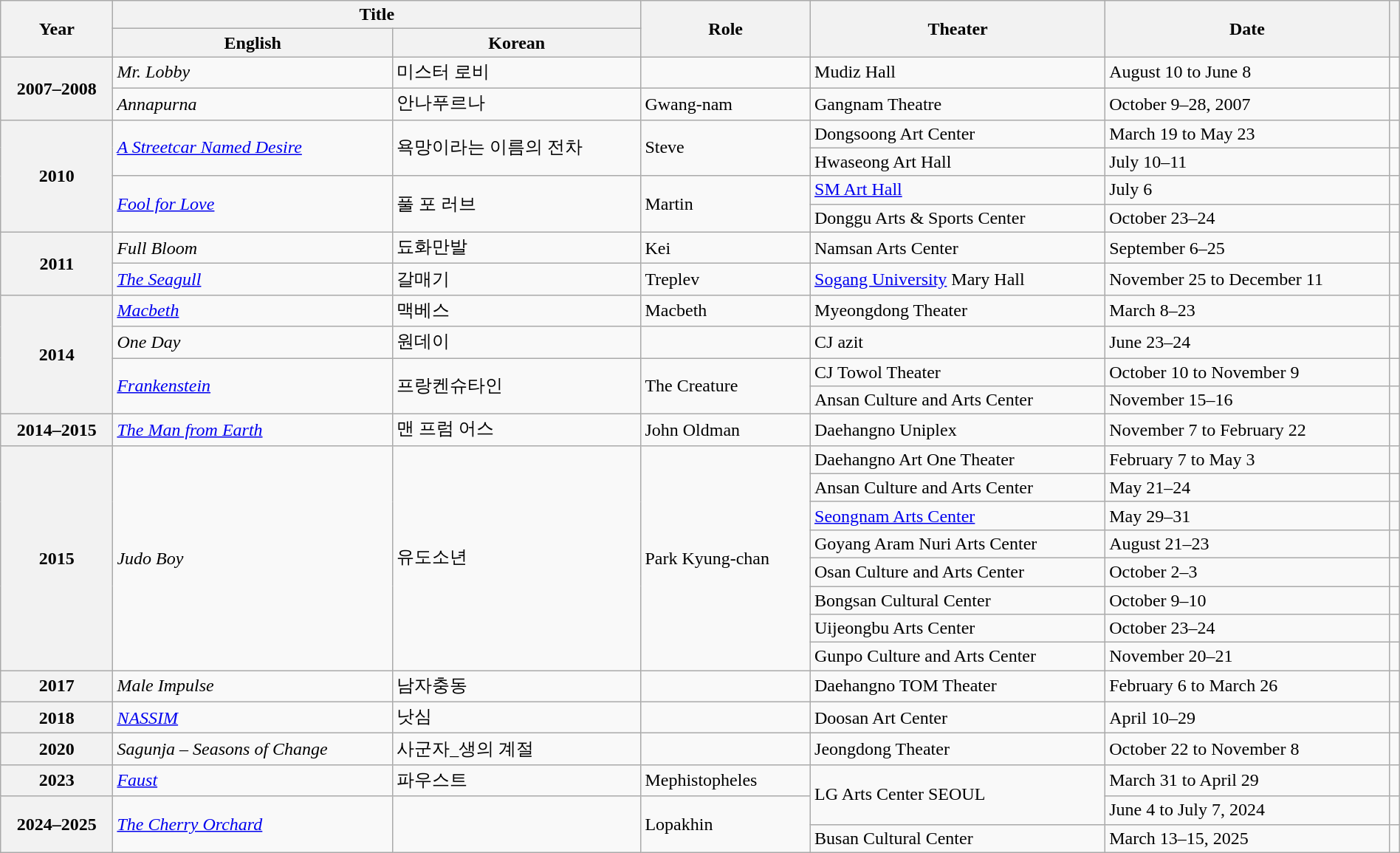<table class="wikitable sortable plainrowheaders" style="text-align:left; font-size:100%; padding:0 auto; width:100%; margin:auto">
<tr>
<th rowspan="2" scope="col">Year</th>
<th colspan="2" scope="col">Title</th>
<th rowspan="2" scope="col">Role</th>
<th rowspan="2" scope="col">Theater</th>
<th rowspan="2" scope="col">Date</th>
<th rowspan="2" scope="col" class="unsortable"></th>
</tr>
<tr>
<th>English</th>
<th>Korean</th>
</tr>
<tr>
<th scope="row" rowspan="2">2007–2008</th>
<td><em>Mr. Lobby</em></td>
<td>미스터 로비</td>
<td></td>
<td>Mudiz Hall</td>
<td>August 10 to June 8</td>
<td style="text-align:center"></td>
</tr>
<tr>
<td><em>Annapurna</em></td>
<td>안나푸르나</td>
<td>Gwang-nam</td>
<td>Gangnam Theatre</td>
<td>October 9–28, 2007</td>
<td style="text-align:center"></td>
</tr>
<tr>
<th rowspan="4" scope="row">2010</th>
<td scope="row" rowspan="2"><em><a href='#'>A Streetcar Named Desire</a></em></td>
<td scope="row" rowspan="2">욕망이라는 이름의 전차</td>
<td rowspan="2" scope="row">Steve</td>
<td>Dongsoong Art Center</td>
<td>March 19 to May 23</td>
<td style="text-align:center"></td>
</tr>
<tr>
<td>Hwaseong Art Hall</td>
<td>July 10–11</td>
<td style="text-align:center"></td>
</tr>
<tr>
<td scope="row" rowspan="2"><em><a href='#'>Fool for Love</a></em></td>
<td scope="row" rowspan="2">풀 포 러브</td>
<td scope="row" rowspan="2">Martin</td>
<td><a href='#'>SM Art Hall</a></td>
<td>July 6</td>
<td style="text-align:center"></td>
</tr>
<tr>
<td>Donggu Arts & Sports Center</td>
<td>October 23–24</td>
<td style="text-align:center"></td>
</tr>
<tr>
<th scope="row" rowspan="2">2011</th>
<td><em>Full Bloom</em></td>
<td>됴화만발</td>
<td>Kei</td>
<td>Namsan Arts Center</td>
<td>September 6–25</td>
<td style="text-align:center"></td>
</tr>
<tr>
<td><em><a href='#'>The Seagull</a></em></td>
<td>갈매기</td>
<td>Treplev</td>
<td><a href='#'>Sogang University</a> Mary Hall</td>
<td>November 25 to December 11</td>
<td style="text-align:center"></td>
</tr>
<tr>
<th scope="row" rowspan="4">2014</th>
<td><em><a href='#'>Macbeth</a></em></td>
<td>맥베스</td>
<td>Macbeth</td>
<td>Myeongdong Theater</td>
<td>March 8–23</td>
<td style="text-align:center"></td>
</tr>
<tr>
<td><em>One Day</em></td>
<td>원데이</td>
<td></td>
<td>CJ azit</td>
<td>June 23–24</td>
<td style="text-align:center"></td>
</tr>
<tr>
<td scope="row" rowspan="2"><em><a href='#'>Frankenstein</a></em></td>
<td scope="row" rowspan="2">프랑켄슈타인</td>
<td scope="row" rowspan="2">The Creature</td>
<td>CJ Towol Theater</td>
<td>October 10 to November 9</td>
<td style="text-align:center"></td>
</tr>
<tr>
<td>Ansan Culture and Arts Center</td>
<td>November 15–16</td>
<td style="text-align:center"></td>
</tr>
<tr>
<th scope="row">2014–2015</th>
<td><em><a href='#'>The Man from Earth</a></em></td>
<td>맨 프럼 어스</td>
<td>John Oldman</td>
<td>Daehangno Uniplex</td>
<td>November 7 to February 22</td>
<td style="text-align:center"></td>
</tr>
<tr>
<th scope="row" rowspan="8">2015</th>
<td scope="row" rowspan="8"><em>Judo Boy</em></td>
<td scope="row" rowspan="8">유도소년</td>
<td scope="row" rowspan="8">Park Kyung-chan</td>
<td>Daehangno Art One Theater</td>
<td>February 7 to May 3</td>
<td style="text-align:center"></td>
</tr>
<tr>
<td>Ansan Culture and Arts Center</td>
<td>May 21–24</td>
<td style="text-align:center"></td>
</tr>
<tr>
<td><a href='#'>Seongnam Arts Center</a></td>
<td>May 29–31</td>
<td style="text-align:center"></td>
</tr>
<tr>
<td>Goyang Aram Nuri Arts Center</td>
<td>August 21–23</td>
<td style="text-align:center"></td>
</tr>
<tr>
<td>Osan Culture and Arts Center</td>
<td>October 2–3</td>
<td style="text-align:center"></td>
</tr>
<tr>
<td>Bongsan Cultural Center</td>
<td>October 9–10</td>
<td style="text-align:center"></td>
</tr>
<tr>
<td>Uijeongbu Arts Center</td>
<td>October 23–24</td>
<td style="text-align:center"></td>
</tr>
<tr>
<td>Gunpo Culture and Arts Center</td>
<td>November 20–21</td>
<td style="text-align:center"></td>
</tr>
<tr>
<th scope="row">2017</th>
<td><em>Male Impulse</em></td>
<td>남자충동</td>
<td></td>
<td>Daehangno TOM Theater</td>
<td>February 6 to March 26</td>
<td style="text-align:center"></td>
</tr>
<tr>
<th scope="row">2018</th>
<td><em><a href='#'>NASSIM</a></em></td>
<td>낫심</td>
<td></td>
<td>Doosan Art Center</td>
<td>April 10–29</td>
<td style="text-align:center"></td>
</tr>
<tr>
<th scope="row">2020</th>
<td><em>Sagunja – Seasons of Change</em></td>
<td>사군자_생의 계절</td>
<td></td>
<td>Jeongdong Theater</td>
<td>October 22 to November 8</td>
<td style="text-align:center"></td>
</tr>
<tr>
<th scope="row">2023</th>
<td><em><a href='#'>Faust</a></em></td>
<td>파우스트</td>
<td>Mephistopheles</td>
<td rowspan="2">LG Arts Center SEOUL</td>
<td>March 31 to April 29</td>
<td style="text-align:center"></td>
</tr>
<tr>
<th scope="row" rowspan="2">2024–2025</th>
<td scope="row" rowspan="2"><em><a href='#'>The Cherry Orchard</a></em></td>
<td scope="row" rowspan="2"></td>
<td scope="row" rowspan="2">Lopakhin</td>
<td>June 4 to July 7, 2024</td>
<td style="text-align:center"></td>
</tr>
<tr>
<td>Busan Cultural Center</td>
<td>March 13–15, 2025</td>
<td style="text-align:center"></td>
</tr>
</table>
